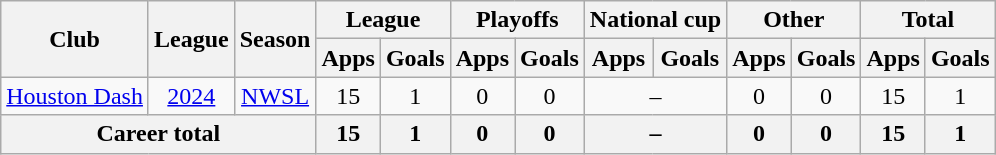<table class="wikitable" style="text-align:center">
<tr>
<th rowspan="2">Club</th>
<th rowspan="2">League</th>
<th rowspan="2">Season</th>
<th colspan="2">League</th>
<th colspan="2">Playoffs</th>
<th colspan="2">National cup</th>
<th colspan="2">Other</th>
<th colspan="2">Total</th>
</tr>
<tr>
<th>Apps</th>
<th>Goals</th>
<th>Apps</th>
<th>Goals</th>
<th>Apps</th>
<th>Goals</th>
<th>Apps</th>
<th>Goals</th>
<th>Apps</th>
<th>Goals</th>
</tr>
<tr>
<td><a href='#'>Houston Dash</a></td>
<td><a href='#'>2024</a></td>
<td><a href='#'>NWSL</a></td>
<td>15</td>
<td>1</td>
<td>0</td>
<td>0</td>
<td colspan="2">–</td>
<td>0</td>
<td>0</td>
<td>15</td>
<td>1</td>
</tr>
<tr>
<th colspan="3">Career total</th>
<th>15</th>
<th>1</th>
<th>0</th>
<th>0</th>
<th colspan="2">–</th>
<th>0</th>
<th>0</th>
<th>15</th>
<th>1</th>
</tr>
</table>
